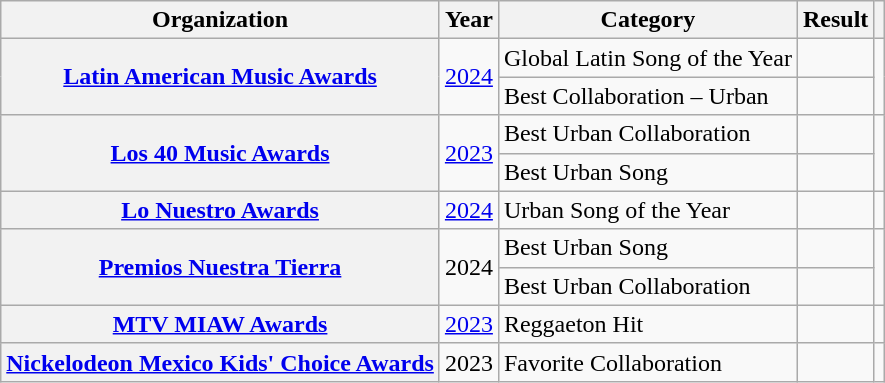<table class="wikitable sortable plainrowheaders" style="border:none; margin:0;">
<tr>
<th>Organization</th>
<th>Year</th>
<th>Category</th>
<th>Result</th>
<th class="unsortable"></th>
</tr>
<tr>
<th rowspan="2" scope="row"><a href='#'>Latin American Music Awards</a></th>
<td rowspan="2"><a href='#'>2024</a></td>
<td>Global Latin Song of the Year</td>
<td></td>
<td rowspan="2"></td>
</tr>
<tr>
<td>Best Collaboration – Urban</td>
<td></td>
</tr>
<tr>
<th rowspan="2" scope="row"><a href='#'>Los 40 Music Awards</a></th>
<td rowspan="2"><a href='#'>2023</a></td>
<td>Best Urban Collaboration</td>
<td></td>
<td rowspan="2"></td>
</tr>
<tr>
<td>Best Urban Song</td>
<td></td>
</tr>
<tr>
<th scope="row"><a href='#'>Lo Nuestro Awards</a></th>
<td><a href='#'>2024</a></td>
<td>Urban Song of the Year</td>
<td></td>
<td></td>
</tr>
<tr>
<th rowspan="2" scope="row"><a href='#'>Premios Nuestra Tierra</a></th>
<td rowspan="2">2024</td>
<td>Best Urban Song</td>
<td></td>
<td rowspan="2"></td>
</tr>
<tr>
<td>Best Urban Collaboration</td>
<td></td>
</tr>
<tr>
<th scope="row"><a href='#'>MTV MIAW Awards</a></th>
<td><a href='#'>2023</a></td>
<td>Reggaeton Hit</td>
<td></td>
<td></td>
</tr>
<tr>
<th scope="row"><a href='#'>Nickelodeon Mexico Kids' Choice Awards</a></th>
<td>2023</td>
<td>Favorite Collaboration</td>
<td></td>
<td></td>
</tr>
<tr>
</tr>
</table>
